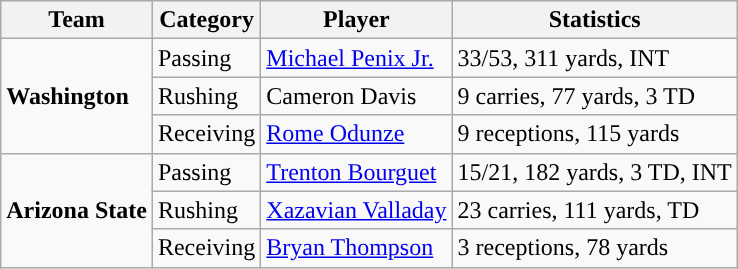<table class="wikitable" style="float: right;">
<tr>
<th>Team</th>
<th>Category</th>
<th>Player</th>
<th>Statistics</th>
</tr>
<tr>
<td rowspan=3><strong>Washington</strong></td>
<td>Passing</td>
<td><a href='#'>Michael Penix Jr.</a></td>
<td>33/53, 311 yards, INT</td>
</tr>
<tr>
<td>Rushing</td>
<td>Cameron Davis</td>
<td>9 carries, 77 yards, 3 TD</td>
</tr>
<tr>
<td>Receiving</td>
<td><a href='#'>Rome Odunze</a></td>
<td>9 receptions, 115 yards</td>
</tr>
<tr>
<td rowspan=3><strong>Arizona State</strong></td>
<td>Passing</td>
<td><a href='#'>Trenton Bourguet</a></td>
<td>15/21, 182 yards, 3 TD, INT</td>
</tr>
<tr>
<td>Rushing</td>
<td><a href='#'>Xazavian Valladay</a></td>
<td>23 carries, 111 yards, TD</td>
</tr>
<tr>
<td>Receiving</td>
<td><a href='#'>Bryan Thompson</a></td>
<td>3 receptions, 78 yards</td>
</tr>
</table>
